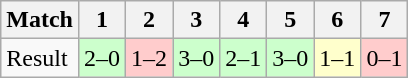<table class="wikitable">
<tr>
<th>Match</th>
<th>1</th>
<th>2</th>
<th>3</th>
<th>4</th>
<th>5</th>
<th>6</th>
<th>7</th>
</tr>
<tr>
<td>Result</td>
<td bgcolor="#CCFFCC">2–0</td>
<td bgcolor="#FFCCCC">1–2</td>
<td bgcolor="#CCFFCC">3–0</td>
<td bgcolor="#CCFFCC">2–1</td>
<td bgcolor="#CCFFCC">3–0</td>
<td bgcolor="#FFFFCC">1–1</td>
<td bgcolor="#FFCCCC">0–1</td>
</tr>
</table>
